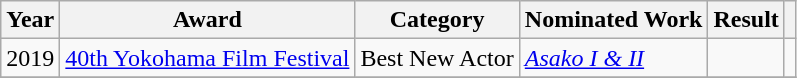<table class="wikitable">
<tr>
<th>Year</th>
<th>Award</th>
<th>Category</th>
<th>Nominated Work</th>
<th>Result</th>
<th></th>
</tr>
<tr>
<td>2019</td>
<td><a href='#'>40th Yokohama Film Festival</a></td>
<td>Best New Actor</td>
<td><em><a href='#'>Asako I & II</a></em></td>
<td></td>
<td></td>
</tr>
<tr>
</tr>
</table>
